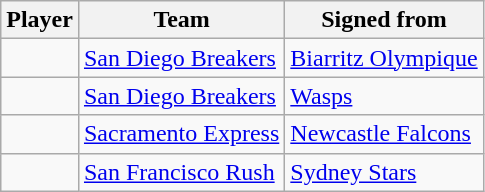<table class="wikitable sortable">
<tr>
<th>Player</th>
<th>Team</th>
<th>Signed from</th>
</tr>
<tr>
<td></td>
<td><a href='#'>San Diego Breakers</a></td>
<td>  <a href='#'>Biarritz Olympique</a></td>
</tr>
<tr>
<td></td>
<td><a href='#'>San Diego Breakers</a></td>
<td> <a href='#'>Wasps</a></td>
</tr>
<tr>
<td></td>
<td><a href='#'>Sacramento Express</a></td>
<td> <a href='#'>Newcastle Falcons</a></td>
</tr>
<tr>
<td></td>
<td><a href='#'>San Francisco Rush</a></td>
<td> <a href='#'>Sydney Stars</a></td>
</tr>
</table>
